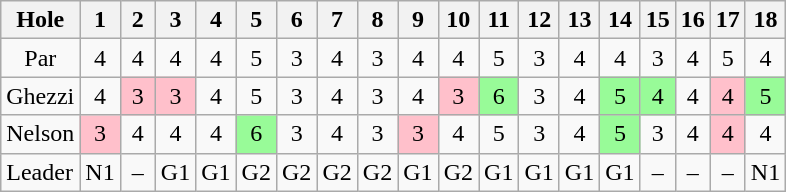<table class="wikitable" style="text-align:center">
<tr>
<th>Hole</th>
<th> 1 </th>
<th> 2 </th>
<th> 3 </th>
<th> 4 </th>
<th> 5 </th>
<th> 6 </th>
<th> 7 </th>
<th> 8 </th>
<th> 9 </th>
<th>10</th>
<th>11</th>
<th>12</th>
<th>13</th>
<th>14</th>
<th>15</th>
<th>16</th>
<th>17</th>
<th>18</th>
</tr>
<tr>
<td>Par</td>
<td>4</td>
<td>4</td>
<td>4</td>
<td>4</td>
<td>5</td>
<td>3</td>
<td>4</td>
<td>3</td>
<td>4</td>
<td>4</td>
<td>5</td>
<td>3</td>
<td>4</td>
<td>4</td>
<td>3</td>
<td>4</td>
<td>5</td>
<td>4</td>
</tr>
<tr>
<td align=left> Ghezzi</td>
<td>4</td>
<td style="background: Pink;">3</td>
<td style="background: Pink;">3</td>
<td>4</td>
<td>5</td>
<td>3</td>
<td>4</td>
<td>3</td>
<td>4</td>
<td style="background: Pink;">3</td>
<td style="background: PaleGreen;">6</td>
<td>3</td>
<td>4</td>
<td style="background: PaleGreen;">5</td>
<td style="background: PaleGreen;">4</td>
<td>4</td>
<td style="background: Pink;">4</td>
<td style="background: PaleGreen;">5</td>
</tr>
<tr>
<td align=left> Nelson</td>
<td style="background: Pink;">3</td>
<td>4</td>
<td>4</td>
<td>4</td>
<td style="background: PaleGreen;">6</td>
<td>3</td>
<td>4</td>
<td>3</td>
<td style="background: Pink;">3</td>
<td>4</td>
<td>5</td>
<td>3</td>
<td>4</td>
<td style="background: PaleGreen;">5</td>
<td>3</td>
<td>4</td>
<td style="background: Pink;">4</td>
<td>4</td>
</tr>
<tr>
<td align=left>Leader</td>
<td>N1</td>
<td>–</td>
<td>G1</td>
<td>G1</td>
<td>G2</td>
<td>G2</td>
<td>G2</td>
<td>G2</td>
<td>G1</td>
<td>G2</td>
<td>G1</td>
<td>G1</td>
<td>G1</td>
<td>G1</td>
<td>–</td>
<td>–</td>
<td>–</td>
<td>N1</td>
</tr>
</table>
